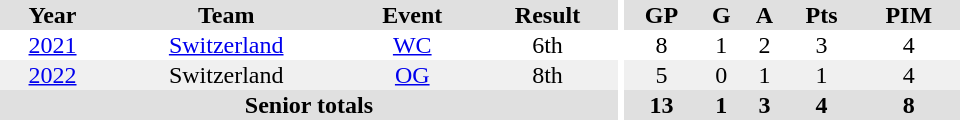<table border="0" cellpadding="1" cellspacing="0" ID="Table3" style="text-align:center; width:40em;">
<tr bgcolor="#e0e0e0">
<th>Year</th>
<th>Team</th>
<th>Event</th>
<th>Result</th>
<th rowspan="98" bgcolor="#ffffff"></th>
<th>GP</th>
<th>G</th>
<th>A</th>
<th>Pts</th>
<th>PIM</th>
</tr>
<tr>
<td><a href='#'>2021</a></td>
<td><a href='#'>Switzerland</a></td>
<td><a href='#'>WC</a></td>
<td>6th</td>
<td>8</td>
<td>1</td>
<td>2</td>
<td>3</td>
<td>4</td>
</tr>
<tr bgcolor="#f0f0f0">
<td><a href='#'>2022</a></td>
<td>Switzerland</td>
<td><a href='#'>OG</a></td>
<td>8th</td>
<td>5</td>
<td>0</td>
<td>1</td>
<td>1</td>
<td>4</td>
</tr>
<tr bgcolor="#e0e0e0">
<th colspan="4">Senior totals</th>
<th>13</th>
<th>1</th>
<th>3</th>
<th>4</th>
<th>8</th>
</tr>
</table>
